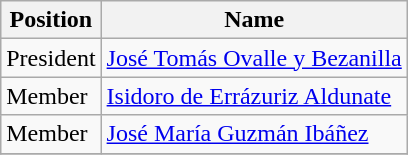<table class="wikitable" style="margin:1em auto;">
<tr>
<th>Position</th>
<th>Name</th>
</tr>
<tr>
<td>President</td>
<td><a href='#'>José Tomás Ovalle y Bezanilla</a></td>
</tr>
<tr>
<td>Member</td>
<td><a href='#'>Isidoro de Errázuriz Aldunate</a></td>
</tr>
<tr>
<td>Member</td>
<td><a href='#'>José María Guzmán Ibáñez</a></td>
</tr>
<tr>
</tr>
</table>
